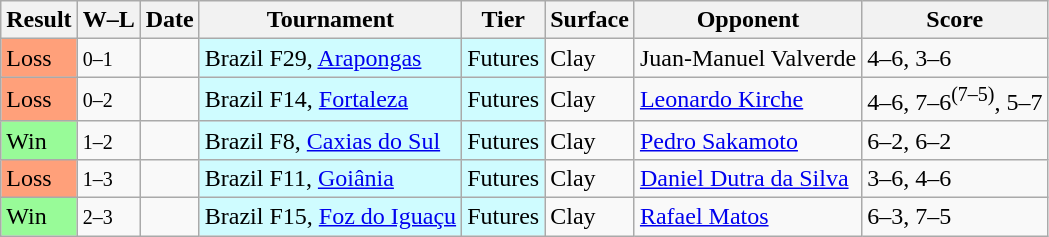<table class="sortable wikitable">
<tr>
<th>Result</th>
<th class="unsortable">W–L</th>
<th>Date</th>
<th>Tournament</th>
<th>Tier</th>
<th>Surface</th>
<th>Opponent</th>
<th class="unsortable">Score</th>
</tr>
<tr>
<td bgcolor=FFA07A>Loss</td>
<td><small>0–1</small></td>
<td></td>
<td style="background:#cffcff;">Brazil F29, <a href='#'>Arapongas</a></td>
<td style="background:#cffcff;">Futures</td>
<td>Clay</td>
<td> Juan-Manuel Valverde</td>
<td>4–6, 3–6</td>
</tr>
<tr>
<td bgcolor=FFA07A>Loss</td>
<td><small>0–2</small></td>
<td></td>
<td style="background:#cffcff;">Brazil F14, <a href='#'>Fortaleza</a></td>
<td style="background:#cffcff;">Futures</td>
<td>Clay</td>
<td> <a href='#'>Leonardo Kirche</a></td>
<td>4–6, 7–6<sup>(7–5)</sup>, 5–7</td>
</tr>
<tr>
<td bgcolor=98FB98>Win</td>
<td><small>1–2</small></td>
<td></td>
<td style="background:#cffcff;">Brazil F8, <a href='#'>Caxias do Sul</a></td>
<td style="background:#cffcff;">Futures</td>
<td>Clay</td>
<td> <a href='#'>Pedro Sakamoto</a></td>
<td>6–2, 6–2</td>
</tr>
<tr>
<td bgcolor=FFA07A>Loss</td>
<td><small>1–3</small></td>
<td></td>
<td style="background:#cffcff;">Brazil F11, <a href='#'>Goiânia</a></td>
<td style="background:#cffcff;">Futures</td>
<td>Clay</td>
<td> <a href='#'>Daniel Dutra da Silva</a></td>
<td>3–6, 4–6</td>
</tr>
<tr>
<td bgcolor=98FB98>Win</td>
<td><small>2–3</small></td>
<td></td>
<td style="background:#cffcff;">Brazil F15, <a href='#'>Foz do Iguaçu</a></td>
<td style="background:#cffcff;">Futures</td>
<td>Clay</td>
<td> <a href='#'>Rafael Matos</a></td>
<td>6–3, 7–5</td>
</tr>
</table>
